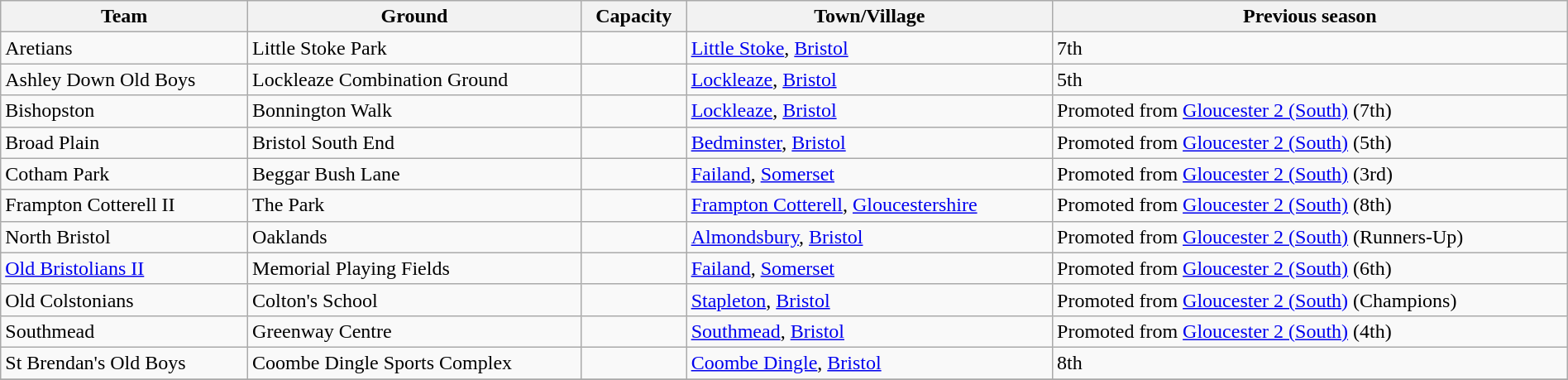<table class="wikitable sortable" width=100%>
<tr>
<th>Team</th>
<th>Ground</th>
<th>Capacity</th>
<th>Town/Village</th>
<th>Previous season</th>
</tr>
<tr>
<td>Aretians</td>
<td>Little Stoke Park</td>
<td></td>
<td><a href='#'>Little Stoke</a>, <a href='#'>Bristol</a></td>
<td>7th</td>
</tr>
<tr>
<td>Ashley Down Old Boys</td>
<td>Lockleaze Combination Ground</td>
<td></td>
<td><a href='#'>Lockleaze</a>, <a href='#'>Bristol</a></td>
<td>5th</td>
</tr>
<tr>
<td>Bishopston</td>
<td>Bonnington Walk</td>
<td></td>
<td><a href='#'>Lockleaze</a>, <a href='#'>Bristol</a></td>
<td>Promoted from <a href='#'>Gloucester 2 (South)</a> (7th)</td>
</tr>
<tr>
<td>Broad Plain</td>
<td>Bristol South End</td>
<td></td>
<td><a href='#'>Bedminster</a>, <a href='#'>Bristol</a></td>
<td>Promoted from <a href='#'>Gloucester 2 (South)</a> (5th)</td>
</tr>
<tr>
<td>Cotham Park</td>
<td>Beggar Bush Lane</td>
<td></td>
<td><a href='#'>Failand</a>, <a href='#'>Somerset</a></td>
<td>Promoted from <a href='#'>Gloucester 2 (South)</a> (3rd)</td>
</tr>
<tr>
<td>Frampton Cotterell II</td>
<td>The Park</td>
<td></td>
<td><a href='#'>Frampton Cotterell</a>, <a href='#'>Gloucestershire</a></td>
<td>Promoted from <a href='#'>Gloucester 2 (South)</a> (8th)</td>
</tr>
<tr>
<td>North Bristol</td>
<td>Oaklands</td>
<td></td>
<td><a href='#'>Almondsbury</a>, <a href='#'>Bristol</a></td>
<td>Promoted from <a href='#'>Gloucester 2 (South)</a> (Runners-Up)</td>
</tr>
<tr>
<td><a href='#'>Old Bristolians II</a></td>
<td>Memorial Playing Fields</td>
<td></td>
<td><a href='#'>Failand</a>, <a href='#'>Somerset</a></td>
<td>Promoted from <a href='#'>Gloucester 2 (South)</a> (6th)</td>
</tr>
<tr>
<td>Old Colstonians</td>
<td>Colton's School</td>
<td></td>
<td><a href='#'>Stapleton</a>, <a href='#'>Bristol</a></td>
<td>Promoted from <a href='#'>Gloucester 2 (South)</a> (Champions)</td>
</tr>
<tr>
<td>Southmead</td>
<td>Greenway Centre</td>
<td></td>
<td><a href='#'>Southmead</a>, <a href='#'>Bristol</a></td>
<td>Promoted from <a href='#'>Gloucester 2 (South)</a> (4th)</td>
</tr>
<tr>
<td>St Brendan's Old Boys</td>
<td>Coombe Dingle Sports Complex</td>
<td></td>
<td><a href='#'>Coombe Dingle</a>, <a href='#'>Bristol</a></td>
<td>8th</td>
</tr>
<tr>
</tr>
</table>
